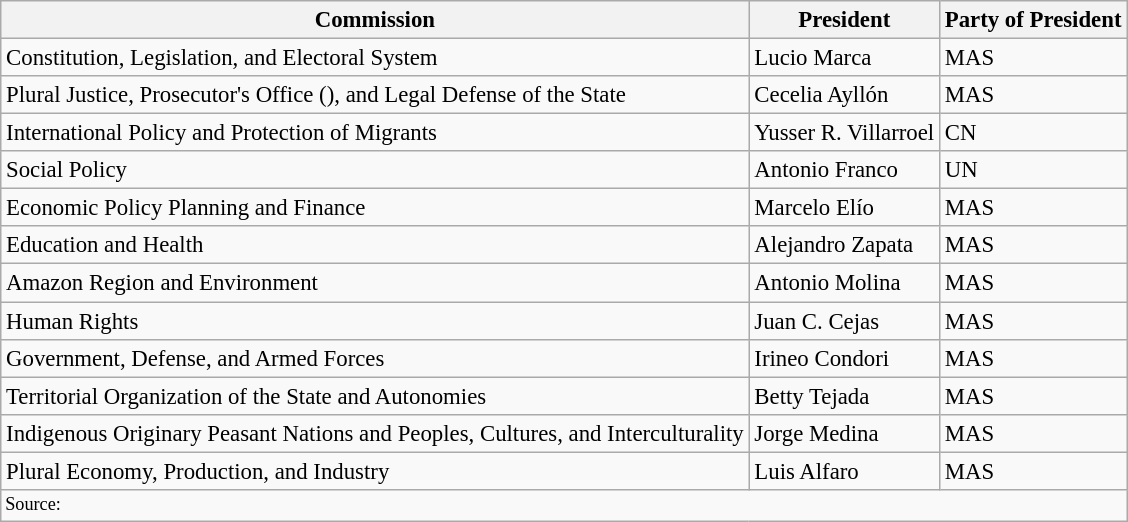<table class="sortable wikitable" style="font-size: 95%">
<tr>
<th>Commission</th>
<th>President</th>
<th>Party of President</th>
</tr>
<tr>
<td>Constitution, Legislation, and Electoral System</td>
<td>Lucio Marca</td>
<td>MAS</td>
</tr>
<tr>
<td>Plural Justice, Prosecutor's Office (), and Legal Defense of the State</td>
<td>Cecelia Ayllón</td>
<td>MAS</td>
</tr>
<tr>
<td>International Policy and Protection of Migrants</td>
<td>Yusser R. Villarroel</td>
<td>CN</td>
</tr>
<tr>
<td>Social Policy</td>
<td>Antonio Franco</td>
<td>UN</td>
</tr>
<tr>
<td>Economic Policy Planning and Finance</td>
<td>Marcelo Elío</td>
<td>MAS</td>
</tr>
<tr>
<td>Education and Health</td>
<td>Alejandro Zapata</td>
<td>MAS</td>
</tr>
<tr>
<td>Amazon Region and Environment</td>
<td>Antonio Molina</td>
<td>MAS</td>
</tr>
<tr>
<td>Human Rights</td>
<td>Juan C. Cejas</td>
<td>MAS</td>
</tr>
<tr>
<td>Government, Defense, and Armed Forces</td>
<td>Irineo Condori</td>
<td>MAS</td>
</tr>
<tr>
<td>Territorial Organization of the State and Autonomies</td>
<td>Betty Tejada</td>
<td>MAS</td>
</tr>
<tr>
<td>Indigenous Originary Peasant Nations and Peoples, Cultures, and Interculturality</td>
<td>Jorge Medina</td>
<td>MAS</td>
</tr>
<tr>
<td>Plural Economy, Production, and Industry</td>
<td>Luis Alfaro</td>
<td>MAS</td>
</tr>
<tr>
<td colspan="3" style="font-size: 80%">Source: </td>
</tr>
</table>
